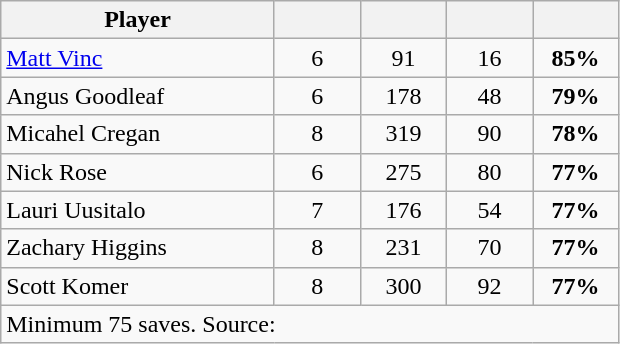<table class="wikitable sortable" style="text-align:center;">
<tr>
<th width=175 class="unsortable">Player</th>
<th width=50></th>
<th width=50></th>
<th width=50></th>
<th width=50></th>
</tr>
<tr>
<td align=left> <a href='#'>Matt Vinc</a></td>
<td>6</td>
<td>91</td>
<td>16</td>
<td><strong>85%</strong></td>
</tr>
<tr>
<td align=left> Angus Goodleaf</td>
<td>6</td>
<td>178</td>
<td>48</td>
<td><strong>79%</strong></td>
</tr>
<tr>
<td align=left> Micahel Cregan</td>
<td>8</td>
<td>319</td>
<td>90</td>
<td><strong>78%</strong></td>
</tr>
<tr>
<td align=left> Nick Rose</td>
<td>6</td>
<td>275</td>
<td>80</td>
<td><strong>77%</strong></td>
</tr>
<tr>
<td align=left> Lauri Uusitalo</td>
<td>7</td>
<td>176</td>
<td>54</td>
<td><strong>77%</strong></td>
</tr>
<tr>
<td align=left> Zachary Higgins</td>
<td>8</td>
<td>231</td>
<td>70</td>
<td><strong>77%</strong></td>
</tr>
<tr>
<td align=left> Scott Komer</td>
<td>8</td>
<td>300</td>
<td>92</td>
<td><strong>77%</strong></td>
</tr>
<tr>
<td colspan=5 align=left>Minimum 75 saves. Source:</td>
</tr>
</table>
